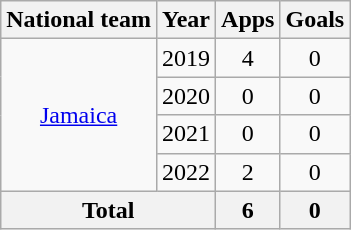<table class="wikitable" style="text-align:center">
<tr>
<th>National team</th>
<th>Year</th>
<th>Apps</th>
<th>Goals</th>
</tr>
<tr>
<td rowspan=4><a href='#'>Jamaica</a></td>
<td>2019</td>
<td>4</td>
<td>0</td>
</tr>
<tr>
<td>2020</td>
<td>0</td>
<td>0</td>
</tr>
<tr>
<td>2021</td>
<td>0</td>
<td>0</td>
</tr>
<tr>
<td>2022</td>
<td>2</td>
<td>0</td>
</tr>
<tr>
<th colspan=2>Total</th>
<th>6</th>
<th>0</th>
</tr>
</table>
